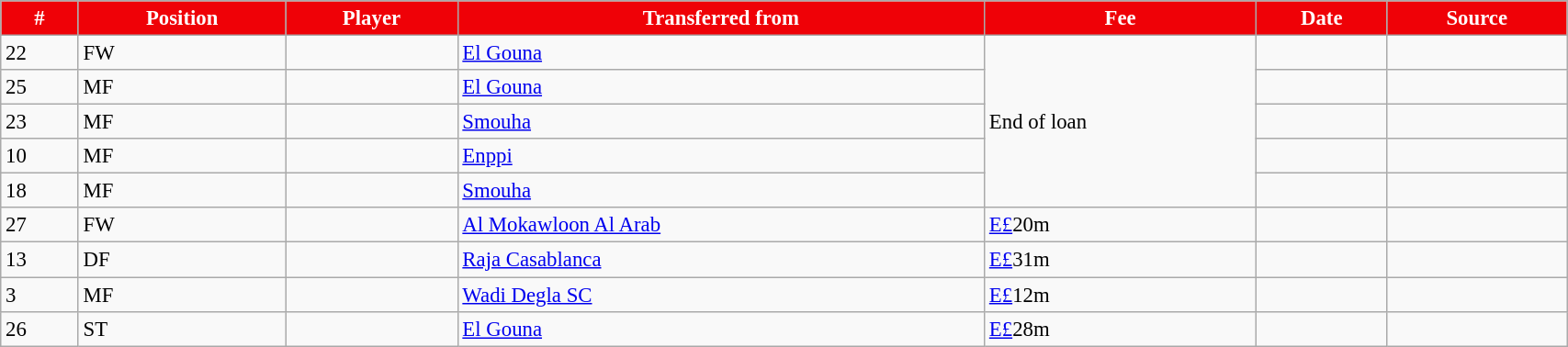<table class="wikitable sortable" style="width:90%; text-align:center; font-size:95%; text-align:left;">
<tr>
<th style="background:#EF0107; color:#FFFFFF">#</th>
<th style="background:#EF0107; color:#FFFFFF">Position</th>
<th style="background:#EF0107; color:#FFFFFF">Player</th>
<th style="background:#EF0107; color:#FFFFFF">Transferred from</th>
<th style="background:#EF0107; color:#FFFFFF">Fee</th>
<th style="background:#EF0107; color:#FFFFFF">Date</th>
<th style="background:#EF0107; color:#FFFFFF">Source</th>
</tr>
<tr>
<td>22</td>
<td>FW</td>
<td></td>
<td> <a href='#'>El Gouna</a></td>
<td rowspan=5>End of loan</td>
<td></td>
<td></td>
</tr>
<tr>
<td>25</td>
<td>MF</td>
<td></td>
<td> <a href='#'>El Gouna</a></td>
<td></td>
<td></td>
</tr>
<tr>
<td>23</td>
<td>MF</td>
<td></td>
<td> <a href='#'>Smouha</a></td>
<td></td>
<td></td>
</tr>
<tr>
<td>10</td>
<td>MF</td>
<td></td>
<td> <a href='#'>Enppi</a></td>
<td></td>
<td></td>
</tr>
<tr>
<td>18</td>
<td>MF</td>
<td></td>
<td> <a href='#'>Smouha</a></td>
<td></td>
<td></td>
</tr>
<tr>
<td>27</td>
<td>FW</td>
<td></td>
<td> <a href='#'>Al Mokawloon Al Arab</a></td>
<td><a href='#'>E£</a>20m</td>
<td></td>
<td></td>
</tr>
<tr>
<td>13</td>
<td>DF</td>
<td></td>
<td> <a href='#'>Raja Casablanca</a></td>
<td><a href='#'>E£</a>31m</td>
<td></td>
<td></td>
</tr>
<tr>
<td>3</td>
<td>MF</td>
<td></td>
<td> <a href='#'>Wadi Degla SC</a></td>
<td><a href='#'>E£</a>12m</td>
<td></td>
<td></td>
</tr>
<tr>
<td>26</td>
<td>ST</td>
<td></td>
<td> <a href='#'>El Gouna</a></td>
<td><a href='#'>E£</a>28m</td>
<td></td>
<td></td>
</tr>
</table>
